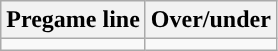<table class="wikitable">
<tr align="center">
<th>Pregame line</th>
<th>Over/under</th>
</tr>
<tr align="center">
<td></td>
<td></td>
</tr>
</table>
